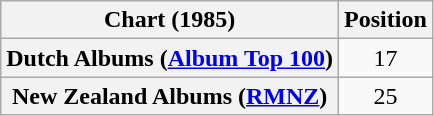<table class="wikitable sortable plainrowheaders">
<tr>
<th>Chart (1985)</th>
<th>Position</th>
</tr>
<tr>
<th scope="row">Dutch Albums (<a href='#'>Album Top 100</a>)</th>
<td style="text-align:center;">17</td>
</tr>
<tr>
<th scope="row">New Zealand Albums (<a href='#'>RMNZ</a>)</th>
<td style="text-align:center;">25</td>
</tr>
</table>
